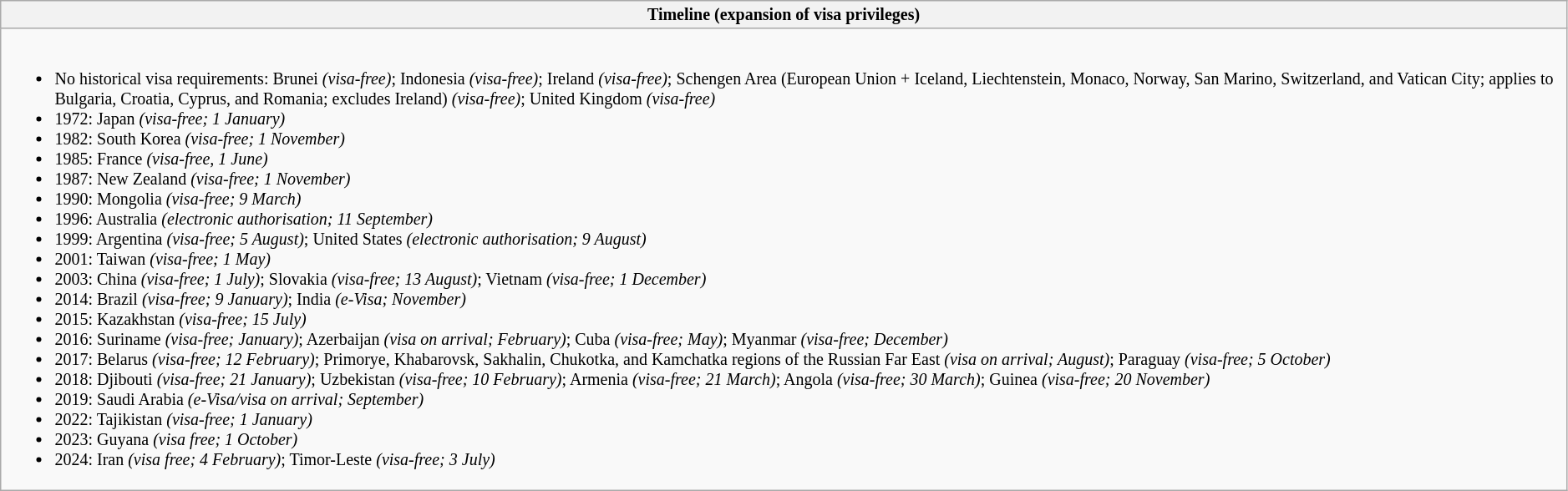<table class="wikitable collapsible collapsed" style="text-align: left; font-size: smaller; table-layout: fixed">
<tr>
<th>Timeline (expansion of visa privileges)</th>
</tr>
<tr>
<td><br><ul><li>No historical visa requirements: Brunei <em>(visa-free)</em>; Indonesia <em>(visa-free)</em>; Ireland <em>(visa-free)</em>; Schengen Area (European Union + Iceland, Liechtenstein, Monaco, Norway, San Marino, Switzerland, and Vatican City; applies to Bulgaria, Croatia, Cyprus, and Romania; excludes Ireland) <em>(visa-free)</em>; United Kingdom <em>(visa-free)</em></li><li>1972: Japan <em>(visa-free; 1 January)</em></li><li>1982: South Korea <em>(visa-free; 1 November)</em></li><li>1985: France <em>(visa-free, 1 June)</em></li><li>1987: New Zealand <em>(visa-free; 1 November)</em></li><li>1990: Mongolia <em>(visa-free; 9 March)</em></li><li>1996: Australia <em>(electronic authorisation; 11 September)</em></li><li>1999: Argentina <em>(visa-free; 5 August)</em>; United States <em>(electronic authorisation; 9 August)</em></li><li>2001: Taiwan <em>(visa-free; 1 May)</em></li><li>2003: China <em>(visa-free; 1 July)</em>; Slovakia <em>(visa-free; 13 August)</em>; Vietnam <em>(visa-free; 1 December)</em></li><li>2014: Brazil <em>(visa-free; 9 January)</em>; India <em>(e-Visa; November)</em></li><li>2015: Kazakhstan <em>(visa-free; 15 July)</em></li><li>2016: Suriname <em>(visa-free; January)</em>; Azerbaijan <em>(visa on arrival; February)</em>; Cuba <em>(visa-free; May)</em>; Myanmar <em>(visa-free; December)</em></li><li>2017: Belarus <em>(visa-free; 12 February)</em>; Primorye, Khabarovsk, Sakhalin, Chukotka, and Kamchatka regions of the Russian Far East <em>(visa on arrival; August)</em>; Paraguay <em>(visa-free; 5 October)</em></li><li>2018: Djibouti <em>(visa-free; 21 January)</em>; Uzbekistan <em>(visa-free; 10 February)</em>; Armenia <em>(visa-free; 21 March)</em>; Angola <em>(visa-free; 30 March)</em>; Guinea <em>(visa-free; 20 November)</em></li><li>2019: Saudi Arabia <em>(e-Visa/visa on arrival; September)</em></li><li>2022: Tajikistan <em>(visa-free; 1 January)</em></li><li>2023: Guyana <em>(visa free; 1 October)</em></li><li>2024: Iran <em>(visa free; 4 February)</em>; Timor-Leste <em>(visa-free; 3 July)</em></li></ul></td>
</tr>
</table>
